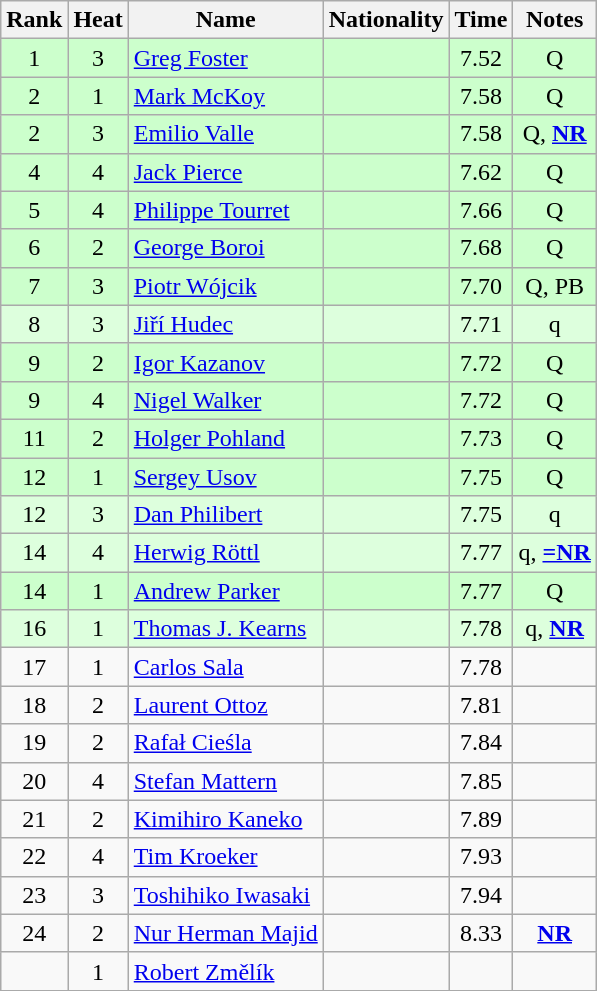<table class="wikitable sortable" style="text-align:center">
<tr>
<th>Rank</th>
<th>Heat</th>
<th>Name</th>
<th>Nationality</th>
<th>Time</th>
<th>Notes</th>
</tr>
<tr bgcolor=ccffcc>
<td>1</td>
<td>3</td>
<td align="left"><a href='#'>Greg Foster</a></td>
<td align=left></td>
<td>7.52</td>
<td>Q</td>
</tr>
<tr bgcolor=ccffcc>
<td>2</td>
<td>1</td>
<td align="left"><a href='#'>Mark McKoy</a></td>
<td align=left></td>
<td>7.58</td>
<td>Q</td>
</tr>
<tr bgcolor=ccffcc>
<td>2</td>
<td>3</td>
<td align="left"><a href='#'>Emilio Valle</a></td>
<td align=left></td>
<td>7.58</td>
<td>Q, <strong><a href='#'>NR</a></strong></td>
</tr>
<tr bgcolor=ccffcc>
<td>4</td>
<td>4</td>
<td align="left"><a href='#'>Jack Pierce</a></td>
<td align=left></td>
<td>7.62</td>
<td>Q</td>
</tr>
<tr bgcolor=ccffcc>
<td>5</td>
<td>4</td>
<td align="left"><a href='#'>Philippe Tourret</a></td>
<td align=left></td>
<td>7.66</td>
<td>Q</td>
</tr>
<tr bgcolor=ccffcc>
<td>6</td>
<td>2</td>
<td align="left"><a href='#'>George Boroi</a></td>
<td align=left></td>
<td>7.68</td>
<td>Q</td>
</tr>
<tr bgcolor=ccffcc>
<td>7</td>
<td>3</td>
<td align="left"><a href='#'>Piotr Wójcik</a></td>
<td align=left></td>
<td>7.70</td>
<td>Q, PB</td>
</tr>
<tr bgcolor=ddffdd>
<td>8</td>
<td>3</td>
<td align="left"><a href='#'>Jiří Hudec</a></td>
<td align=left></td>
<td>7.71</td>
<td>q</td>
</tr>
<tr bgcolor=ccffcc>
<td>9</td>
<td>2</td>
<td align="left"><a href='#'>Igor Kazanov</a></td>
<td align=left></td>
<td>7.72</td>
<td>Q</td>
</tr>
<tr bgcolor=ccffcc>
<td>9</td>
<td>4</td>
<td align="left"><a href='#'>Nigel Walker</a></td>
<td align=left></td>
<td>7.72</td>
<td>Q</td>
</tr>
<tr bgcolor=ccffcc>
<td>11</td>
<td>2</td>
<td align="left"><a href='#'>Holger Pohland</a></td>
<td align=left></td>
<td>7.73</td>
<td>Q</td>
</tr>
<tr bgcolor=ccffcc>
<td>12</td>
<td>1</td>
<td align="left"><a href='#'>Sergey Usov</a></td>
<td align=left></td>
<td>7.75</td>
<td>Q</td>
</tr>
<tr bgcolor=ddffdd>
<td>12</td>
<td>3</td>
<td align="left"><a href='#'>Dan Philibert</a></td>
<td align=left></td>
<td>7.75</td>
<td>q</td>
</tr>
<tr bgcolor=ddffdd>
<td>14</td>
<td>4</td>
<td align="left"><a href='#'>Herwig Röttl</a></td>
<td align=left></td>
<td>7.77</td>
<td>q, <strong><a href='#'>=NR</a></strong></td>
</tr>
<tr bgcolor=ccffcc>
<td>14</td>
<td>1</td>
<td align="left"><a href='#'>Andrew Parker</a></td>
<td align=left></td>
<td>7.77</td>
<td>Q</td>
</tr>
<tr bgcolor=ddffdd>
<td>16</td>
<td>1</td>
<td align="left"><a href='#'>Thomas J. Kearns</a></td>
<td align=left></td>
<td>7.78</td>
<td>q, <strong><a href='#'>NR</a></strong></td>
</tr>
<tr>
<td>17</td>
<td>1</td>
<td align="left"><a href='#'>Carlos Sala</a></td>
<td align=left></td>
<td>7.78</td>
<td></td>
</tr>
<tr>
<td>18</td>
<td>2</td>
<td align="left"><a href='#'>Laurent Ottoz</a></td>
<td align=left></td>
<td>7.81</td>
<td></td>
</tr>
<tr>
<td>19</td>
<td>2</td>
<td align="left"><a href='#'>Rafał Cieśla</a></td>
<td align=left></td>
<td>7.84</td>
<td></td>
</tr>
<tr>
<td>20</td>
<td>4</td>
<td align="left"><a href='#'>Stefan Mattern</a></td>
<td align=left></td>
<td>7.85</td>
<td></td>
</tr>
<tr>
<td>21</td>
<td>2</td>
<td align="left"><a href='#'>Kimihiro Kaneko</a></td>
<td align=left></td>
<td>7.89</td>
<td></td>
</tr>
<tr>
<td>22</td>
<td>4</td>
<td align="left"><a href='#'>Tim Kroeker</a></td>
<td align=left></td>
<td>7.93</td>
<td></td>
</tr>
<tr>
<td>23</td>
<td>3</td>
<td align="left"><a href='#'>Toshihiko Iwasaki</a></td>
<td align=left></td>
<td>7.94</td>
<td></td>
</tr>
<tr>
<td>24</td>
<td>2</td>
<td align="left"><a href='#'>Nur Herman Majid</a></td>
<td align=left></td>
<td>8.33</td>
<td><strong><a href='#'>NR</a></strong></td>
</tr>
<tr>
<td></td>
<td>1</td>
<td align="left"><a href='#'>Robert Změlík</a></td>
<td align=left></td>
<td></td>
<td></td>
</tr>
</table>
